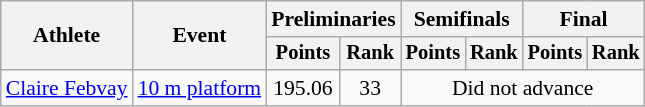<table class=wikitable style="font-size:90%">
<tr>
<th rowspan="2">Athlete</th>
<th rowspan="2">Event</th>
<th colspan="2">Preliminaries</th>
<th colspan="2">Semifinals</th>
<th colspan="2">Final</th>
</tr>
<tr style="font-size:95%">
<th>Points</th>
<th>Rank</th>
<th>Points</th>
<th>Rank</th>
<th>Points</th>
<th>Rank</th>
</tr>
<tr align=center>
<td align=left><a href='#'>Claire Febvay</a></td>
<td align=left><a href='#'>10 m platform</a></td>
<td>195.06</td>
<td>33</td>
<td colspan=4>Did not advance</td>
</tr>
</table>
